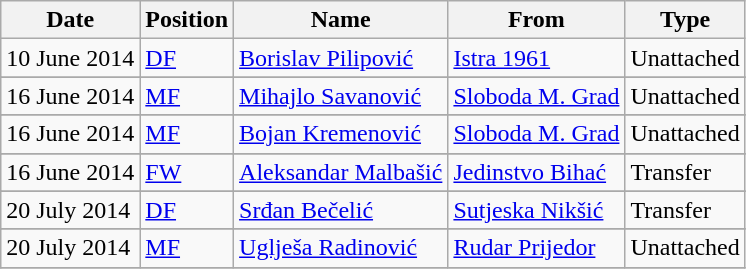<table class="wikitable">
<tr>
<th>Date</th>
<th>Position</th>
<th>Name</th>
<th>From</th>
<th>Type</th>
</tr>
<tr>
<td>10 June 2014</td>
<td><a href='#'>DF</a></td>
<td> <a href='#'>Borislav Pilipović</a></td>
<td> <a href='#'>Istra 1961</a></td>
<td>Unattached</td>
</tr>
<tr>
</tr>
<tr>
<td>16 June 2014</td>
<td><a href='#'>MF</a></td>
<td> <a href='#'>Mihajlo Savanović</a></td>
<td> <a href='#'>Sloboda M. Grad</a></td>
<td>Unattached</td>
</tr>
<tr>
</tr>
<tr>
<td>16 June 2014</td>
<td><a href='#'>MF</a></td>
<td> <a href='#'>Bojan Kremenović</a></td>
<td> <a href='#'>Sloboda M. Grad</a></td>
<td>Unattached</td>
</tr>
<tr>
</tr>
<tr>
<td>16 June 2014</td>
<td><a href='#'>FW</a></td>
<td> <a href='#'>Aleksandar Malbašić</a></td>
<td> <a href='#'>Jedinstvo Bihać</a></td>
<td>Transfer</td>
</tr>
<tr>
</tr>
<tr>
<td>20 July 2014</td>
<td><a href='#'>DF</a></td>
<td> <a href='#'>Srđan Bečelić</a></td>
<td> <a href='#'>Sutjeska Nikšić</a></td>
<td>Transfer</td>
</tr>
<tr>
</tr>
<tr>
<td>20 July 2014</td>
<td><a href='#'>MF</a></td>
<td> <a href='#'>Uglješa Radinović</a></td>
<td> <a href='#'>Rudar Prijedor</a></td>
<td>Unattached</td>
</tr>
<tr>
</tr>
</table>
